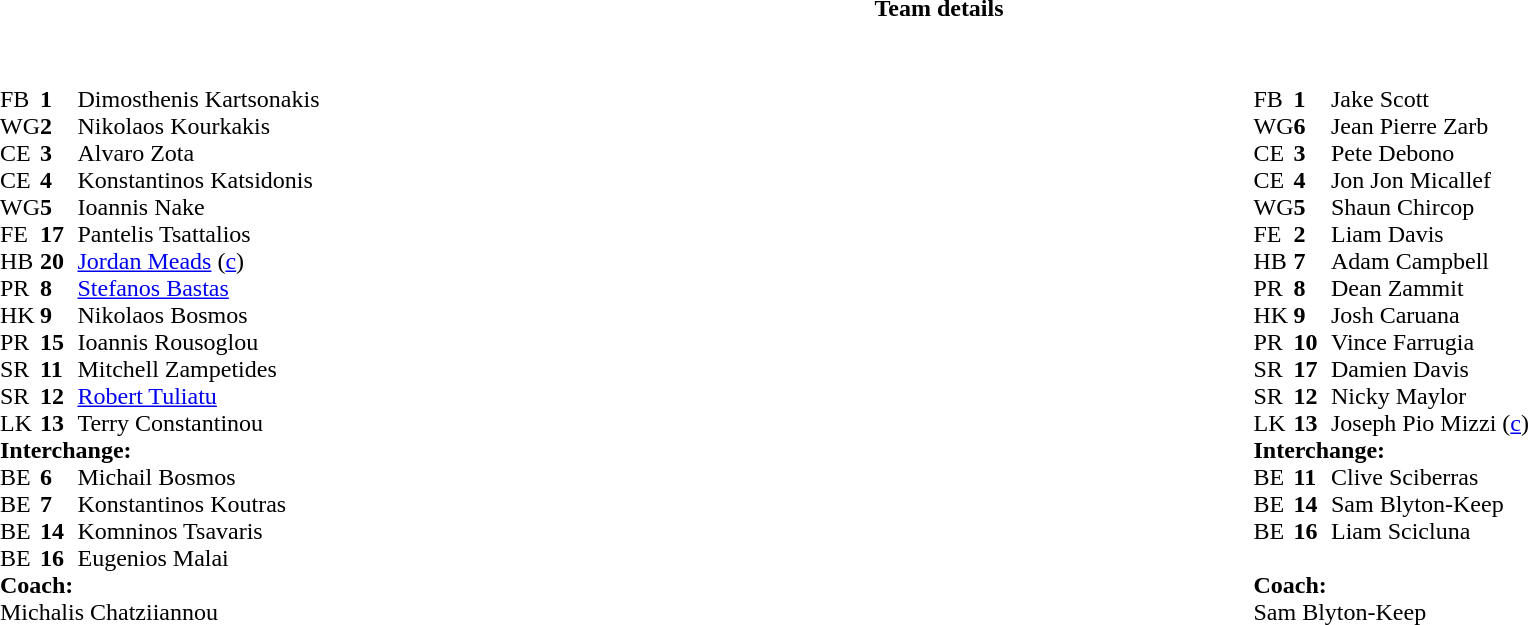<table border="0" width="100%" class="collapsible collapsed">
<tr>
<th>Team details</th>
</tr>
<tr>
<td><br><table width="100%">
<tr>
<td valign="top" width="50%"><br><table style="font-size: 100%" cellspacing="0" cellpadding="0">
<tr>
<th width="25"></th>
<th width="25"></th>
<th></th>
<th width="25"></th>
</tr>
<tr>
<td>FB</td>
<td><strong>1</strong></td>
<td>Dimosthenis Kartsonakis</td>
</tr>
<tr>
<td>WG</td>
<td><strong>2</strong></td>
<td>Nikolaos Kourkakis</td>
</tr>
<tr>
<td>CE</td>
<td><strong>3</strong></td>
<td>Alvaro Zota</td>
</tr>
<tr>
<td>CE</td>
<td><strong>4</strong></td>
<td>Konstantinos Katsidonis</td>
</tr>
<tr>
<td>WG</td>
<td><strong>5</strong></td>
<td>Ioannis Nake</td>
</tr>
<tr>
<td>FE</td>
<td><strong>17</strong></td>
<td>Pantelis Tsattalios</td>
</tr>
<tr>
<td>HB</td>
<td><strong>20</strong></td>
<td><a href='#'>Jordan Meads</a> (<a href='#'>c</a>)</td>
</tr>
<tr>
<td>PR</td>
<td><strong>8</strong></td>
<td><a href='#'>Stefanos Bastas</a></td>
</tr>
<tr>
<td>HK</td>
<td><strong>9</strong></td>
<td>Nikolaos Bosmos</td>
</tr>
<tr>
<td>PR</td>
<td><strong>15</strong></td>
<td>Ioannis Rousoglou</td>
</tr>
<tr>
<td>SR</td>
<td><strong>11</strong></td>
<td>Mitchell Zampetides</td>
</tr>
<tr>
<td>SR</td>
<td><strong>12</strong></td>
<td><a href='#'>Robert Tuliatu</a></td>
</tr>
<tr>
<td>LK</td>
<td><strong>13</strong></td>
<td>Terry Constantinou</td>
</tr>
<tr>
<td colspan=3><strong>Interchange:</strong></td>
</tr>
<tr>
<td>BE</td>
<td><strong>6</strong></td>
<td>Michail Bosmos</td>
</tr>
<tr>
<td>BE</td>
<td><strong>7</strong></td>
<td>Konstantinos Koutras</td>
</tr>
<tr>
<td>BE</td>
<td><strong>14</strong></td>
<td>Komninos Tsavaris</td>
</tr>
<tr>
<td>BE</td>
<td><strong>16</strong></td>
<td>Eugenios Malai</td>
</tr>
<tr>
<td colspan=3><strong>Coach:</strong></td>
</tr>
<tr>
<td colspan="4"> Michalis Chatziiannou</td>
</tr>
</table>
</td>
<td valign="top" width="50%"><br><table style="font-size: 100%" cellspacing="0" cellpadding="0" align="center">
<tr>
<th width="25"></th>
<th width="25"></th>
<th></th>
<th width="25"></th>
</tr>
<tr>
<td>FB</td>
<td><strong>1</strong></td>
<td>Jake Scott</td>
</tr>
<tr>
<td>WG</td>
<td><strong>6</strong></td>
<td>Jean Pierre Zarb</td>
</tr>
<tr>
<td>CE</td>
<td><strong>3</strong></td>
<td>Pete Debono</td>
</tr>
<tr>
<td>CE</td>
<td><strong>4</strong></td>
<td>Jon Jon Micallef</td>
</tr>
<tr>
<td>WG</td>
<td><strong>5</strong></td>
<td>Shaun Chircop</td>
</tr>
<tr>
<td>FE</td>
<td><strong>2</strong></td>
<td>Liam Davis</td>
</tr>
<tr>
<td>HB</td>
<td><strong>7</strong></td>
<td>Adam Campbell</td>
</tr>
<tr>
<td>PR</td>
<td><strong>8</strong></td>
<td>Dean Zammit</td>
</tr>
<tr>
<td>HK</td>
<td><strong>9</strong></td>
<td>Josh Caruana</td>
</tr>
<tr>
<td>PR</td>
<td><strong>10</strong></td>
<td>Vince Farrugia</td>
</tr>
<tr>
<td>SR</td>
<td><strong>17</strong></td>
<td>Damien Davis</td>
</tr>
<tr>
<td>SR</td>
<td><strong>12</strong></td>
<td>Nicky Maylor</td>
</tr>
<tr>
<td>LK</td>
<td><strong>13</strong></td>
<td>Joseph Pio Mizzi (<a href='#'>c</a>)</td>
</tr>
<tr>
<td colspan=3><strong>Interchange:</strong></td>
</tr>
<tr>
<td>BE</td>
<td><strong>11</strong></td>
<td>Clive Sciberras</td>
</tr>
<tr>
<td>BE</td>
<td><strong>14</strong></td>
<td>Sam Blyton-Keep</td>
</tr>
<tr>
<td>BE</td>
<td><strong>16</strong></td>
<td>Liam Scicluna</td>
</tr>
<tr>
<td></td>
<td><strong> </strong></td>
<td></td>
</tr>
<tr>
<td colspan=3><strong>Coach:</strong></td>
</tr>
<tr>
<td colspan="4"> Sam Blyton-Keep</td>
</tr>
</table>
</td>
</tr>
</table>
</td>
</tr>
</table>
